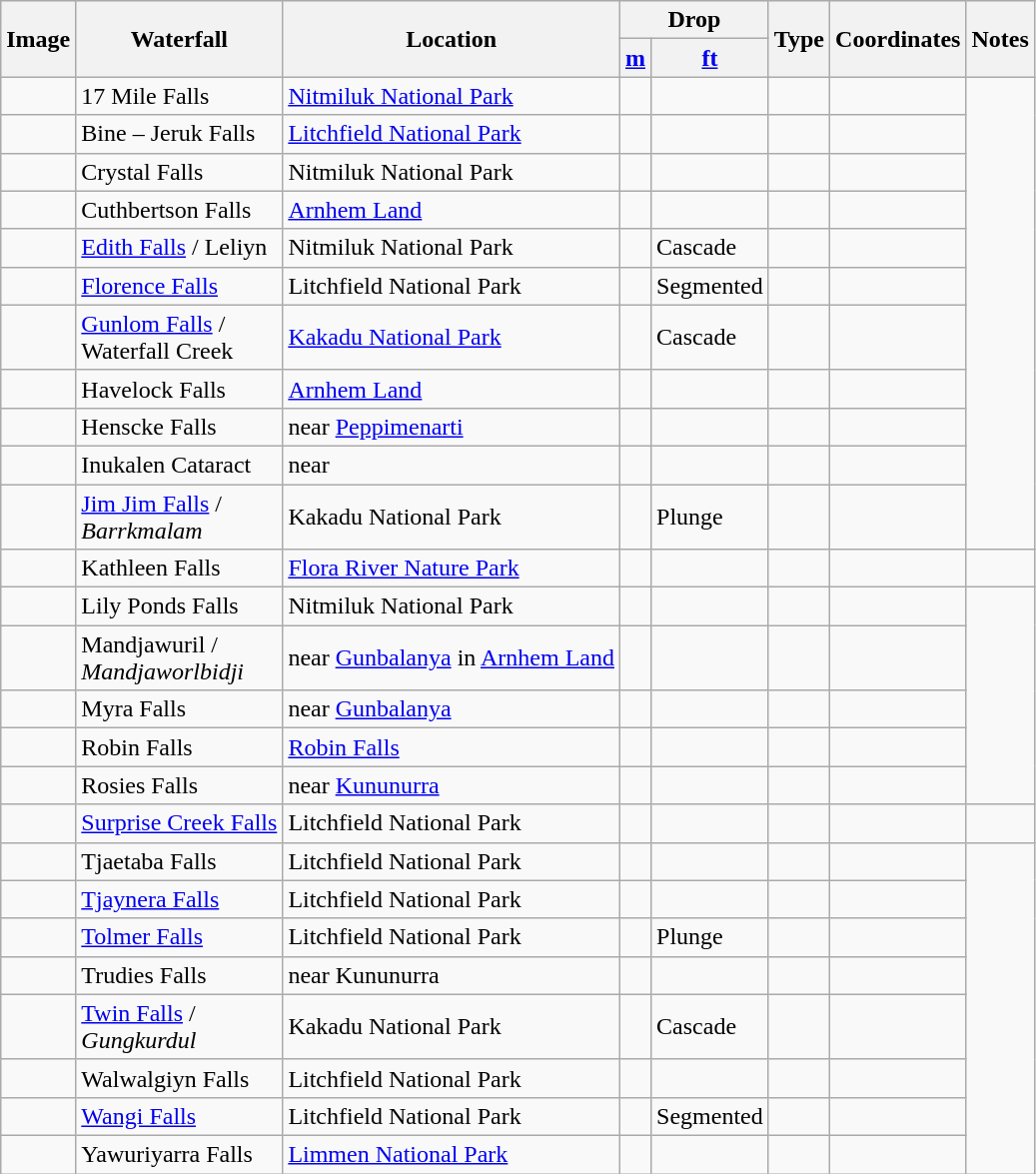<table class="wikitable sortable">
<tr style="background:#efefef;">
<th rowspan=2>Image</th>
<th rowspan=2>Waterfall</th>
<th rowspan=2>Location</th>
<th colspan=2>Drop</th>
<th rowspan=2>Type</th>
<th rowspan=2>Coordinates</th>
<th rowspan=2>Notes</th>
</tr>
<tr>
<th><a href='#'>m</a></th>
<th><a href='#'>ft</a></th>
</tr>
<tr>
<td></td>
<td>17 Mile Falls</td>
<td><a href='#'>Nitmiluk National Park</a></td>
<td></td>
<td></td>
<td></td>
<td></td>
</tr>
<tr>
<td></td>
<td>Bine – Jeruk Falls</td>
<td><a href='#'>Litchfield National Park</a></td>
<td></td>
<td></td>
<td></td>
<td></td>
</tr>
<tr>
<td></td>
<td>Crystal Falls</td>
<td>Nitmiluk National Park</td>
<td></td>
<td></td>
<td></td>
<td></td>
</tr>
<tr>
<td></td>
<td>Cuthbertson Falls</td>
<td><a href='#'>Arnhem Land</a></td>
<td></td>
<td></td>
<td></td>
<td></td>
</tr>
<tr>
<td></td>
<td><a href='#'>Edith Falls</a> / Leliyn</td>
<td>Nitmiluk National Park</td>
<td></td>
<td>Cascade</td>
<td></td>
<td></td>
</tr>
<tr>
<td></td>
<td><a href='#'>Florence Falls</a></td>
<td>Litchfield National Park</td>
<td></td>
<td>Segmented</td>
<td></td>
<td></td>
</tr>
<tr>
<td></td>
<td><a href='#'>Gunlom Falls</a> /<br>Waterfall Creek</td>
<td><a href='#'>Kakadu National Park</a></td>
<td></td>
<td>Cascade</td>
<td></td>
<td></td>
</tr>
<tr>
<td></td>
<td>Havelock Falls</td>
<td><a href='#'>Arnhem Land</a></td>
<td></td>
<td></td>
<td></td>
<td></td>
</tr>
<tr>
<td></td>
<td>Henscke Falls</td>
<td>near <a href='#'>Peppimenarti</a></td>
<td></td>
<td></td>
<td></td>
<td></td>
</tr>
<tr>
<td></td>
<td>Inukalen Cataract</td>
<td>near </td>
<td></td>
<td></td>
<td></td>
<td></td>
</tr>
<tr>
<td></td>
<td><a href='#'>Jim Jim Falls</a> /<br><em>Barrkmalam</em></td>
<td>Kakadu National Park</td>
<td></td>
<td>Plunge</td>
<td></td>
<td></td>
</tr>
<tr>
<td></td>
<td>Kathleen Falls</td>
<td><a href='#'>Flora River Nature Park</a></td>
<td></td>
<td></td>
<td></td>
<td></td>
<td></td>
</tr>
<tr>
<td></td>
<td>Lily Ponds Falls</td>
<td>Nitmiluk National Park</td>
<td></td>
<td></td>
<td></td>
<td></td>
</tr>
<tr>
<td></td>
<td>Mandjawuril /<br> <em>Mandjaworlbidji</em></td>
<td>near <a href='#'>Gunbalanya</a> in <a href='#'>Arnhem Land</a></td>
<td></td>
<td></td>
<td></td>
<td></td>
</tr>
<tr>
<td></td>
<td>Myra Falls</td>
<td>near <a href='#'>Gunbalanya</a></td>
<td></td>
<td></td>
<td></td>
<td></td>
</tr>
<tr>
<td></td>
<td>Robin Falls</td>
<td><a href='#'>Robin Falls</a></td>
<td></td>
<td></td>
<td></td>
<td></td>
</tr>
<tr>
<td></td>
<td>Rosies Falls</td>
<td>near <a href='#'>Kununurra</a></td>
<td></td>
<td></td>
<td></td>
<td></td>
</tr>
<tr>
<td></td>
<td><a href='#'>Surprise Creek Falls</a></td>
<td>Litchfield National Park</td>
<td></td>
<td></td>
<td></td>
<td></td>
<td></td>
</tr>
<tr>
<td></td>
<td>Tjaetaba Falls</td>
<td>Litchfield National Park</td>
<td></td>
<td></td>
<td></td>
<td></td>
</tr>
<tr>
<td></td>
<td><a href='#'>Tjaynera Falls</a></td>
<td>Litchfield National Park</td>
<td></td>
<td></td>
<td></td>
<td></td>
</tr>
<tr>
<td></td>
<td><a href='#'>Tolmer Falls</a></td>
<td>Litchfield National Park</td>
<td></td>
<td>Plunge</td>
<td></td>
<td></td>
</tr>
<tr>
<td></td>
<td>Trudies Falls</td>
<td>near Kununurra</td>
<td></td>
<td></td>
<td></td>
<td></td>
</tr>
<tr>
<td></td>
<td><a href='#'>Twin Falls</a> /<br><em>Gungkurdul</em></td>
<td>Kakadu National Park</td>
<td></td>
<td>Cascade</td>
<td></td>
<td></td>
</tr>
<tr>
<td></td>
<td>Walwalgiyn Falls</td>
<td>Litchfield National Park</td>
<td></td>
<td></td>
<td></td>
<td></td>
</tr>
<tr>
<td></td>
<td><a href='#'>Wangi Falls</a></td>
<td>Litchfield National Park</td>
<td></td>
<td>Segmented</td>
<td></td>
<td></td>
</tr>
<tr>
<td></td>
<td>Yawuriyarra Falls</td>
<td><a href='#'>Limmen National Park</a></td>
<td></td>
<td></td>
<td></td>
<td></td>
</tr>
</table>
